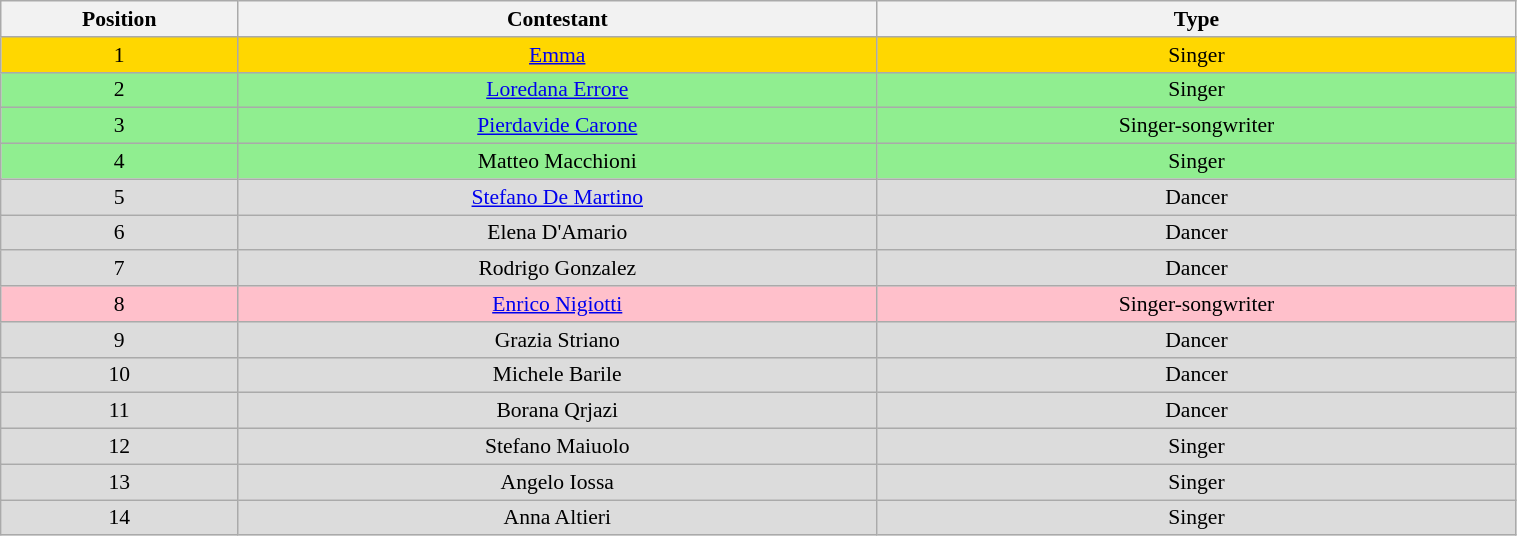<table class="wikitable" style="text-align:center; font-size:90%; border-collapse:collapse;" width=80%>
<tr>
<th width=4%>Position</th>
<th width="12%" align="center">Contestant</th>
<th width=12%>Type</th>
</tr>
<tr>
<td style="color:black; background:gold;">1</td>
<td style="color:black; background:gold;"><a href='#'>Emma</a></td>
<td style="color:black; background:gold;">Singer</td>
</tr>
<tr>
<td style="color:black; background:LightGreen;">2</td>
<td style="color:black; background:LightGreen;"><a href='#'>Loredana Errore</a></td>
<td style="color:black; background:LightGreen;">Singer</td>
</tr>
<tr>
<td style="color:black; background:LightGreen;">3</td>
<td style="color:black; background:LightGreen;"><a href='#'>Pierdavide Carone</a></td>
<td style="color:black; background:LightGreen;">Singer-songwriter</td>
</tr>
<tr>
<td style="color:black; background:LightGreen;">4</td>
<td style="color:black; background:LightGreen;">Matteo Macchioni</td>
<td style="color:black; background:LightGreen;">Singer</td>
</tr>
<tr>
<td style="background:#DCDCDC;">5</td>
<td style="background:#DCDCDC;"><a href='#'>Stefano De Martino</a></td>
<td style="background:#DCDCDC;">Dancer</td>
</tr>
<tr>
<td style="background:#DCDCDC;">6</td>
<td style="background:#DCDCDC;">Elena D'Amario</td>
<td style="background:#DCDCDC;">Dancer</td>
</tr>
<tr>
<td style="background:#DCDCDC;">7</td>
<td style="background:#DCDCDC;">Rodrigo Gonzalez</td>
<td style="background:#DCDCDC;">Dancer</td>
</tr>
<tr>
<td style="color:black; background:pink;">8</td>
<td style="color:black; background:pink;"><a href='#'>Enrico Nigiotti</a></td>
<td style="color:black; background:pink;">Singer-songwriter</td>
</tr>
<tr>
<td style="background:#DCDCDC;">9</td>
<td style="background:#DCDCDC;">Grazia Striano</td>
<td style="background:#DCDCDC;">Dancer</td>
</tr>
<tr>
<td style="background:#DCDCDC;">10</td>
<td style="background:#DCDCDC;">Michele Barile</td>
<td style="background:#DCDCDC;">Dancer</td>
</tr>
<tr>
<td style="background:#DCDCDC;">11</td>
<td style="background:#DCDCDC;">Borana Qrjazi</td>
<td style="background:#DCDCDC;">Dancer</td>
</tr>
<tr>
<td style="background:#DCDCDC;">12</td>
<td style="background:#DCDCDC;">Stefano Maiuolo</td>
<td style="background:#DCDCDC;">Singer</td>
</tr>
<tr>
<td style="background:#DCDCDC;">13</td>
<td style="background:#DCDCDC;">Angelo Iossa</td>
<td style="background:#DCDCDC;">Singer</td>
</tr>
<tr>
<td style="background:#DCDCDC;">14</td>
<td style="background:#DCDCDC;">Anna Altieri</td>
<td style="background:#DCDCDC;">Singer</td>
</tr>
</table>
